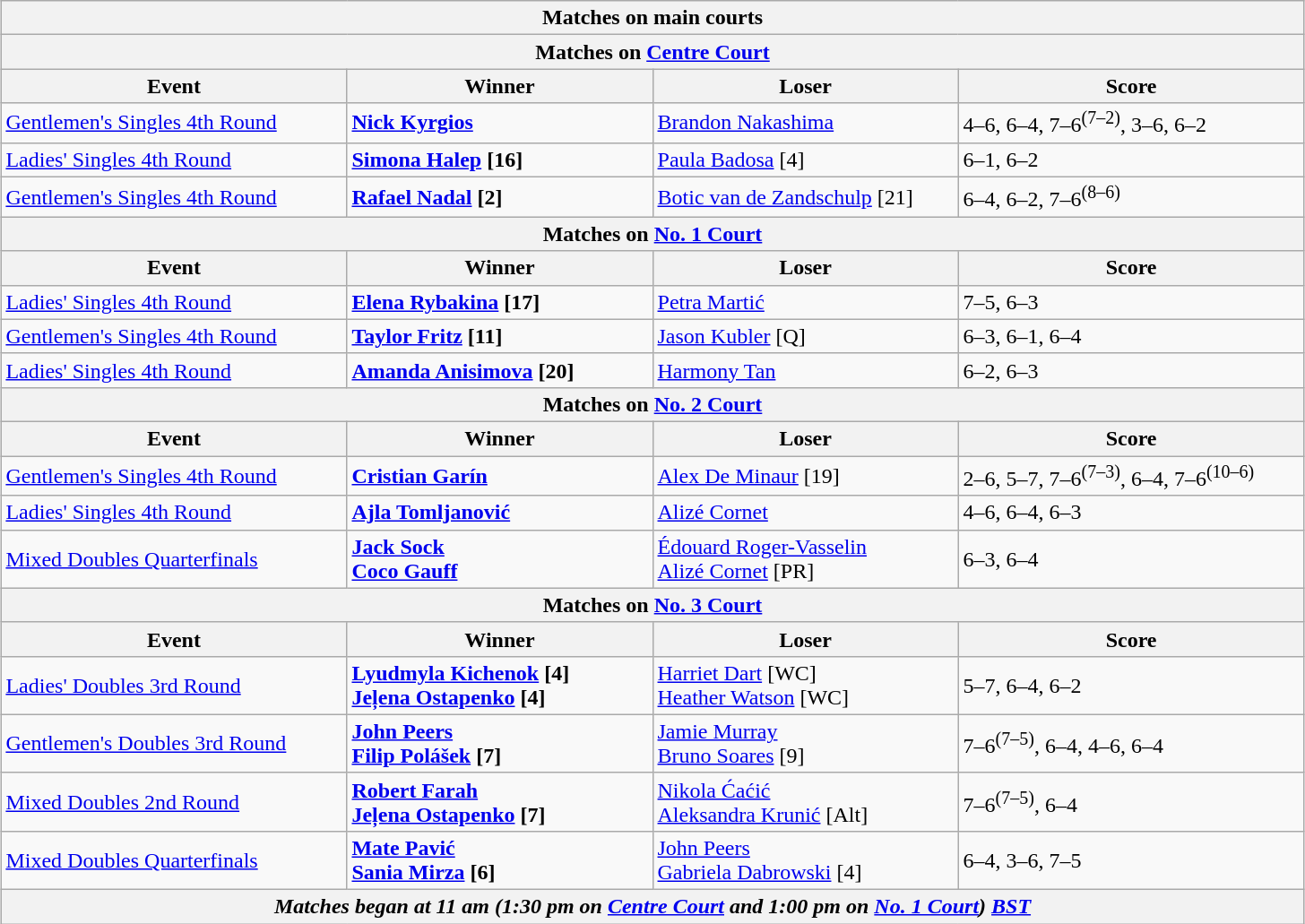<table class="wikitable collapsible uncollapsed" style="margin:auto;">
<tr>
<th colspan="4" style="white-space:nowrap;">Matches on main courts</th>
</tr>
<tr>
<th colspan="4">Matches on <a href='#'>Centre Court</a></th>
</tr>
<tr>
<th width="250">Event</th>
<th width="220">Winner</th>
<th width="220">Loser</th>
<th width="250">Score</th>
</tr>
<tr>
<td><a href='#'>Gentlemen's Singles 4th Round</a></td>
<td><strong> <a href='#'>Nick Kyrgios</a></strong></td>
<td> <a href='#'>Brandon Nakashima</a></td>
<td>4–6, 6–4, 7–6<sup>(7–2)</sup>, 3–6, 6–2</td>
</tr>
<tr>
<td><a href='#'>Ladies' Singles 4th Round</a></td>
<td><strong> <a href='#'>Simona Halep</a> [16]</strong></td>
<td> <a href='#'>Paula Badosa</a> [4]</td>
<td>6–1, 6–2</td>
</tr>
<tr>
<td><a href='#'>Gentlemen's Singles 4th Round</a></td>
<td><strong> <a href='#'>Rafael Nadal</a> [2]</strong></td>
<td> <a href='#'>Botic van de Zandschulp</a> [21]</td>
<td>6–4, 6–2, 7–6<sup>(8–6)</sup></td>
</tr>
<tr>
<th colspan="4">Matches on <a href='#'>No. 1 Court</a></th>
</tr>
<tr>
<th width="220">Event</th>
<th width="220">Winner</th>
<th width="220">Loser</th>
<th width="250">Score</th>
</tr>
<tr>
<td><a href='#'>Ladies' Singles 4th Round</a></td>
<td><strong> <a href='#'>Elena Rybakina</a> [17]</strong></td>
<td> <a href='#'>Petra Martić</a></td>
<td>7–5, 6–3</td>
</tr>
<tr>
<td><a href='#'>Gentlemen's Singles 4th Round</a></td>
<td><strong> <a href='#'>Taylor Fritz</a> [11]</strong></td>
<td> <a href='#'>Jason Kubler</a> [Q]</td>
<td>6–3, 6–1, 6–4</td>
</tr>
<tr>
<td><a href='#'>Ladies' Singles 4th Round</a></td>
<td><strong> <a href='#'>Amanda Anisimova</a> [20]</strong></td>
<td> <a href='#'>Harmony Tan</a></td>
<td>6–2, 6–3</td>
</tr>
<tr>
<th colspan="4">Matches on <a href='#'>No. 2 Court</a></th>
</tr>
<tr>
<th width="220">Event</th>
<th width="220">Winner</th>
<th width="220">Loser</th>
<th width="250">Score</th>
</tr>
<tr>
<td><a href='#'>Gentlemen's Singles 4th Round</a></td>
<td><strong> <a href='#'>Cristian Garín</a></strong></td>
<td> <a href='#'>Alex De Minaur</a> [19]</td>
<td>2–6, 5–7, 7–6<sup>(7–3)</sup>, 6–4, 7–6<sup>(10–6)</sup></td>
</tr>
<tr>
<td><a href='#'>Ladies' Singles 4th Round</a></td>
<td><strong> <a href='#'>Ajla Tomljanović</a></strong></td>
<td> <a href='#'>Alizé Cornet</a></td>
<td>4–6, 6–4, 6–3</td>
</tr>
<tr>
<td><a href='#'>Mixed Doubles Quarterfinals</a></td>
<td><strong> <a href='#'>Jack Sock</a><br>  <a href='#'>Coco Gauff</a></strong></td>
<td> <a href='#'>Édouard Roger-Vasselin</a><br>  <a href='#'>Alizé Cornet</a> [PR]</td>
<td>6–3, 6–4</td>
</tr>
<tr>
<th colspan="4">Matches on <a href='#'>No. 3 Court</a></th>
</tr>
<tr>
<th width="220">Event</th>
<th width="220">Winner</th>
<th width="220">Loser</th>
<th width="250">Score</th>
</tr>
<tr>
<td><a href='#'>Ladies' Doubles 3rd Round</a></td>
<td><strong> <a href='#'>Lyudmyla Kichenok</a> [4]<br>  <a href='#'>Jeļena Ostapenko</a> [4]</strong></td>
<td> <a href='#'>Harriet Dart</a> [WC]<br>  <a href='#'>Heather Watson</a> [WC]</td>
<td>5–7, 6–4, 6–2</td>
</tr>
<tr>
<td><a href='#'>Gentlemen's Doubles 3rd Round</a></td>
<td><strong> <a href='#'>John Peers</a><br>  <a href='#'>Filip Polášek</a> [7]</strong></td>
<td> <a href='#'>Jamie Murray</a><br>  <a href='#'>Bruno Soares</a> [9]</td>
<td>7–6<sup>(7–5)</sup>, 6–4, 4–6, 6–4</td>
</tr>
<tr>
<td><a href='#'>Mixed Doubles 2nd Round</a></td>
<td><strong> <a href='#'>Robert Farah</a><br>  <a href='#'>Jeļena Ostapenko</a> [7]</strong></td>
<td> <a href='#'>Nikola Ćaćić</a><br>  <a href='#'>Aleksandra Krunić</a> [Alt]</td>
<td>7–6<sup>(7–5)</sup>, 6–4</td>
</tr>
<tr>
<td><a href='#'>Mixed Doubles Quarterfinals</a></td>
<td><strong> <a href='#'>Mate Pavić</a><br>  <a href='#'>Sania Mirza</a> [6]</strong></td>
<td> <a href='#'>John Peers</a><br>  <a href='#'>Gabriela Dabrowski</a> [4]</td>
<td>6–4, 3–6, 7–5</td>
</tr>
<tr>
<th colspan=4><em>Matches began at 11 am (1:30 pm on <a href='#'>Centre Court</a> and 1:00 pm on <a href='#'>No. 1 Court</a>) <a href='#'>BST</a></em></th>
</tr>
</table>
